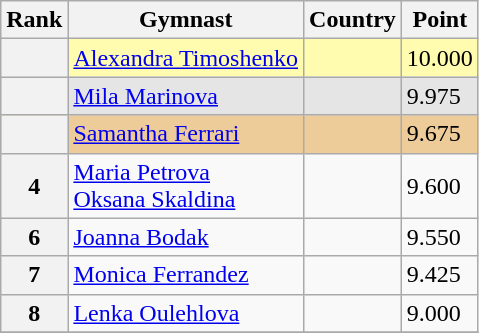<table class="wikitable sortable">
<tr>
<th>Rank</th>
<th>Gymnast</th>
<th>Country</th>
<th>Point</th>
</tr>
<tr bgcolor=fffcaf>
<th></th>
<td><a href='#'>Alexandra Timoshenko</a></td>
<td></td>
<td>10.000</td>
</tr>
<tr bgcolor=e5e5e5>
<th></th>
<td><a href='#'>Mila Marinova</a></td>
<td></td>
<td>9.975</td>
</tr>
<tr bgcolor=eecc99>
<th></th>
<td><a href='#'>Samantha Ferrari</a></td>
<td></td>
<td>9.675</td>
</tr>
<tr>
<th>4</th>
<td><a href='#'>Maria Petrova</a><br><a href='#'>Oksana Skaldina</a></td>
<td><br></td>
<td>9.600</td>
</tr>
<tr>
<th>6</th>
<td><a href='#'>Joanna Bodak</a></td>
<td></td>
<td>9.550</td>
</tr>
<tr>
<th>7</th>
<td><a href='#'>Monica Ferrandez</a></td>
<td></td>
<td>9.425</td>
</tr>
<tr>
<th>8</th>
<td><a href='#'>Lenka Oulehlova</a></td>
<td></td>
<td>9.000</td>
</tr>
<tr>
</tr>
</table>
